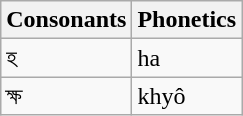<table class="wikitable">
<tr>
<th>Consonants</th>
<th>Phonetics</th>
</tr>
<tr>
<td>হ</td>
<td>ha</td>
</tr>
<tr>
<td>ক্ষ</td>
<td>khyô</td>
</tr>
</table>
